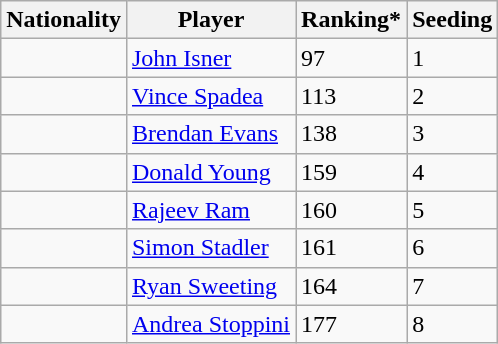<table class="wikitable" border="1">
<tr>
<th>Nationality</th>
<th>Player</th>
<th>Ranking*</th>
<th>Seeding</th>
</tr>
<tr>
<td></td>
<td><a href='#'>John Isner</a></td>
<td>97</td>
<td>1</td>
</tr>
<tr>
<td></td>
<td><a href='#'>Vince Spadea</a></td>
<td>113</td>
<td>2</td>
</tr>
<tr>
<td></td>
<td><a href='#'>Brendan Evans</a></td>
<td>138</td>
<td>3</td>
</tr>
<tr>
<td></td>
<td><a href='#'>Donald Young</a></td>
<td>159</td>
<td>4</td>
</tr>
<tr>
<td></td>
<td><a href='#'>Rajeev Ram</a></td>
<td>160</td>
<td>5</td>
</tr>
<tr>
<td></td>
<td><a href='#'>Simon Stadler</a></td>
<td>161</td>
<td>6</td>
</tr>
<tr>
<td></td>
<td><a href='#'>Ryan Sweeting</a></td>
<td>164</td>
<td>7</td>
</tr>
<tr>
<td></td>
<td><a href='#'>Andrea Stoppini</a></td>
<td>177</td>
<td>8</td>
</tr>
</table>
